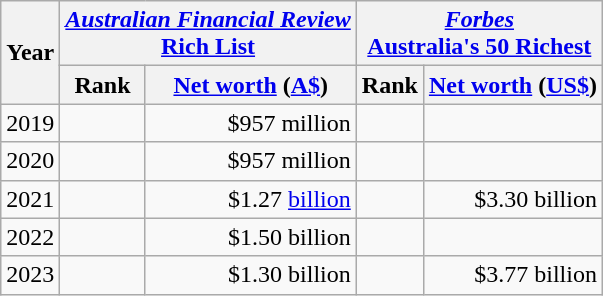<table class="wikitable">
<tr>
<th rowspan=2>Year</th>
<th colspan=2><em><a href='#'>Australian Financial Review</a></em><br><a href='#'>Rich List</a></th>
<th colspan=2><em><a href='#'>Forbes</a></em><br><a href='#'>Australia's 50 Richest</a></th>
</tr>
<tr>
<th>Rank</th>
<th><a href='#'>Net worth</a> (<a href='#'>A$</a>)</th>
<th>Rank</th>
<th><a href='#'>Net worth</a> (<a href='#'>US$</a>)</th>
</tr>
<tr>
<td>2019</td>
<td align="center"></td>
<td align="right">$957 million </td>
<td align="center"></td>
<td align="right"></td>
</tr>
<tr>
<td>2020</td>
<td align="center"></td>
<td align="right">$957 million </td>
<td align="center"></td>
<td align="right"></td>
</tr>
<tr>
<td>2021</td>
<td align="center"></td>
<td align="right">$1.27 <a href='#'>billion</a> </td>
<td align="center"></td>
<td align="right">$3.30 billion</td>
</tr>
<tr>
<td>2022</td>
<td align="center"></td>
<td align="right">$1.50 billion </td>
<td align="center"></td>
<td align="right"></td>
</tr>
<tr>
<td>2023</td>
<td align="center"></td>
<td align="right">$1.30 billion </td>
<td align="center"></td>
<td align="right">$3.77 billion</td>
</tr>
</table>
